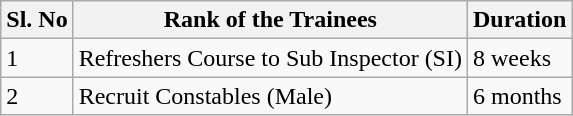<table class="wikitable">
<tr>
<th>Sl. No</th>
<th>Rank of the Trainees</th>
<th>Duration</th>
</tr>
<tr>
<td>1</td>
<td>Refreshers Course to Sub Inspector (SI)</td>
<td>8 weeks</td>
</tr>
<tr>
<td>2</td>
<td>Recruit Constables (Male)</td>
<td>6 months</td>
</tr>
</table>
